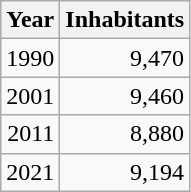<table cellspacing="0" cellpadding="0">
<tr>
<td valign="top"><br><table class="wikitable sortable zebra hintergrundfarbe5">
<tr>
<th>Year</th>
<th>Inhabitants</th>
</tr>
<tr align="right">
<td>1990</td>
<td>9,470</td>
</tr>
<tr align="right">
<td>2001</td>
<td>9,460</td>
</tr>
<tr align="right">
<td>2011</td>
<td>8,880</td>
</tr>
<tr align="right">
<td>2021</td>
<td>9,194</td>
</tr>
</table>
</td>
</tr>
</table>
